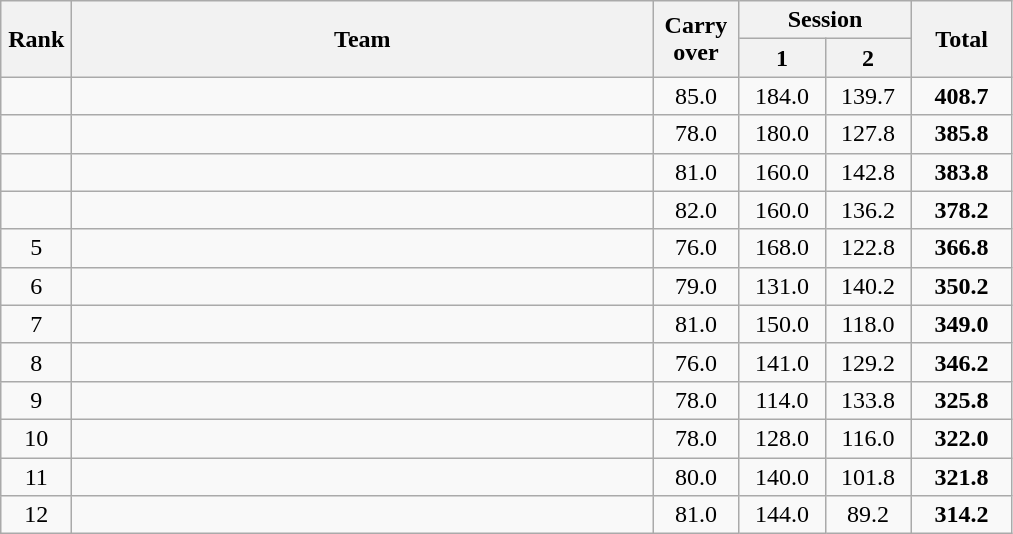<table class=wikitable style="text-align:center">
<tr>
<th rowspan="2" width=40>Rank</th>
<th rowspan="2" width=380>Team</th>
<th rowspan=2 width=50>Carry over</th>
<th colspan=2>Session</th>
<th rowspan=2 width=60>Total</th>
</tr>
<tr>
<th width=50>1</th>
<th width=50>2</th>
</tr>
<tr>
<td></td>
<td align=left></td>
<td>85.0</td>
<td>184.0</td>
<td>139.7</td>
<td><strong>408.7</strong></td>
</tr>
<tr>
<td></td>
<td align=left></td>
<td>78.0</td>
<td>180.0</td>
<td>127.8</td>
<td><strong>385.8</strong></td>
</tr>
<tr>
<td></td>
<td align=left></td>
<td>81.0</td>
<td>160.0</td>
<td>142.8</td>
<td><strong>383.8</strong></td>
</tr>
<tr>
<td></td>
<td align=left></td>
<td>82.0</td>
<td>160.0</td>
<td>136.2</td>
<td><strong>378.2</strong></td>
</tr>
<tr>
<td>5</td>
<td align=left></td>
<td>76.0</td>
<td>168.0</td>
<td>122.8</td>
<td><strong>366.8</strong></td>
</tr>
<tr>
<td>6</td>
<td align=left></td>
<td>79.0</td>
<td>131.0</td>
<td>140.2</td>
<td><strong>350.2</strong></td>
</tr>
<tr>
<td>7</td>
<td align=left></td>
<td>81.0</td>
<td>150.0</td>
<td>118.0</td>
<td><strong>349.0</strong></td>
</tr>
<tr>
<td>8</td>
<td align=left></td>
<td>76.0</td>
<td>141.0</td>
<td>129.2</td>
<td><strong>346.2</strong></td>
</tr>
<tr>
<td>9</td>
<td align=left></td>
<td>78.0</td>
<td>114.0</td>
<td>133.8</td>
<td><strong>325.8</strong></td>
</tr>
<tr>
<td>10</td>
<td align=left></td>
<td>78.0</td>
<td>128.0</td>
<td>116.0</td>
<td><strong>322.0</strong></td>
</tr>
<tr>
<td>11</td>
<td align=left></td>
<td>80.0</td>
<td>140.0</td>
<td>101.8</td>
<td><strong>321.8</strong></td>
</tr>
<tr>
<td>12</td>
<td align=left></td>
<td>81.0</td>
<td>144.0</td>
<td>89.2</td>
<td><strong>314.2</strong></td>
</tr>
</table>
